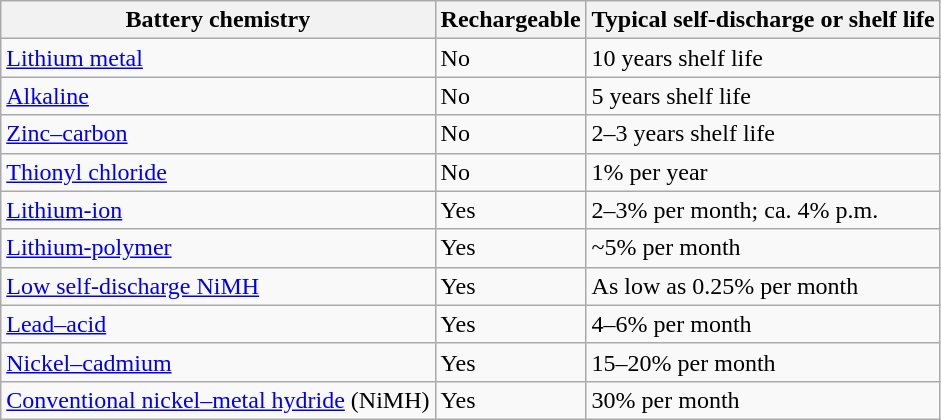<table class="wikitable sortable">
<tr>
<th>Battery chemistry</th>
<th>Rechargeable</th>
<th>Typical self-discharge or shelf life</th>
</tr>
<tr>
<td><a href='#'>Lithium metal</a></td>
<td>No</td>
<td>10 years shelf life</td>
</tr>
<tr>
<td><a href='#'>Alkaline</a></td>
<td>No</td>
<td>5 years shelf life</td>
</tr>
<tr>
<td><a href='#'>Zinc–carbon</a></td>
<td>No</td>
<td>2–3 years shelf life</td>
</tr>
<tr>
<td><a href='#'>Thionyl chloride</a></td>
<td>No</td>
<td>1% per year</td>
</tr>
<tr>
<td><a href='#'>Lithium-ion</a></td>
<td>Yes</td>
<td>2–3% per month; ca. 4% p.m.</td>
</tr>
<tr>
<td><a href='#'>Lithium-polymer</a></td>
<td>Yes</td>
<td>~5% per month</td>
</tr>
<tr>
<td><a href='#'>Low self-discharge NiMH</a></td>
<td>Yes</td>
<td>As low as 0.25% per month</td>
</tr>
<tr>
<td><a href='#'>Lead–acid</a></td>
<td>Yes</td>
<td>4–6% per month</td>
</tr>
<tr>
<td><a href='#'>Nickel–cadmium</a></td>
<td>Yes</td>
<td>15–20%  per month</td>
</tr>
<tr>
<td><a href='#'>Conventional nickel–metal hydride</a> (NiMH)</td>
<td>Yes</td>
<td>30% per month</td>
</tr>
</table>
